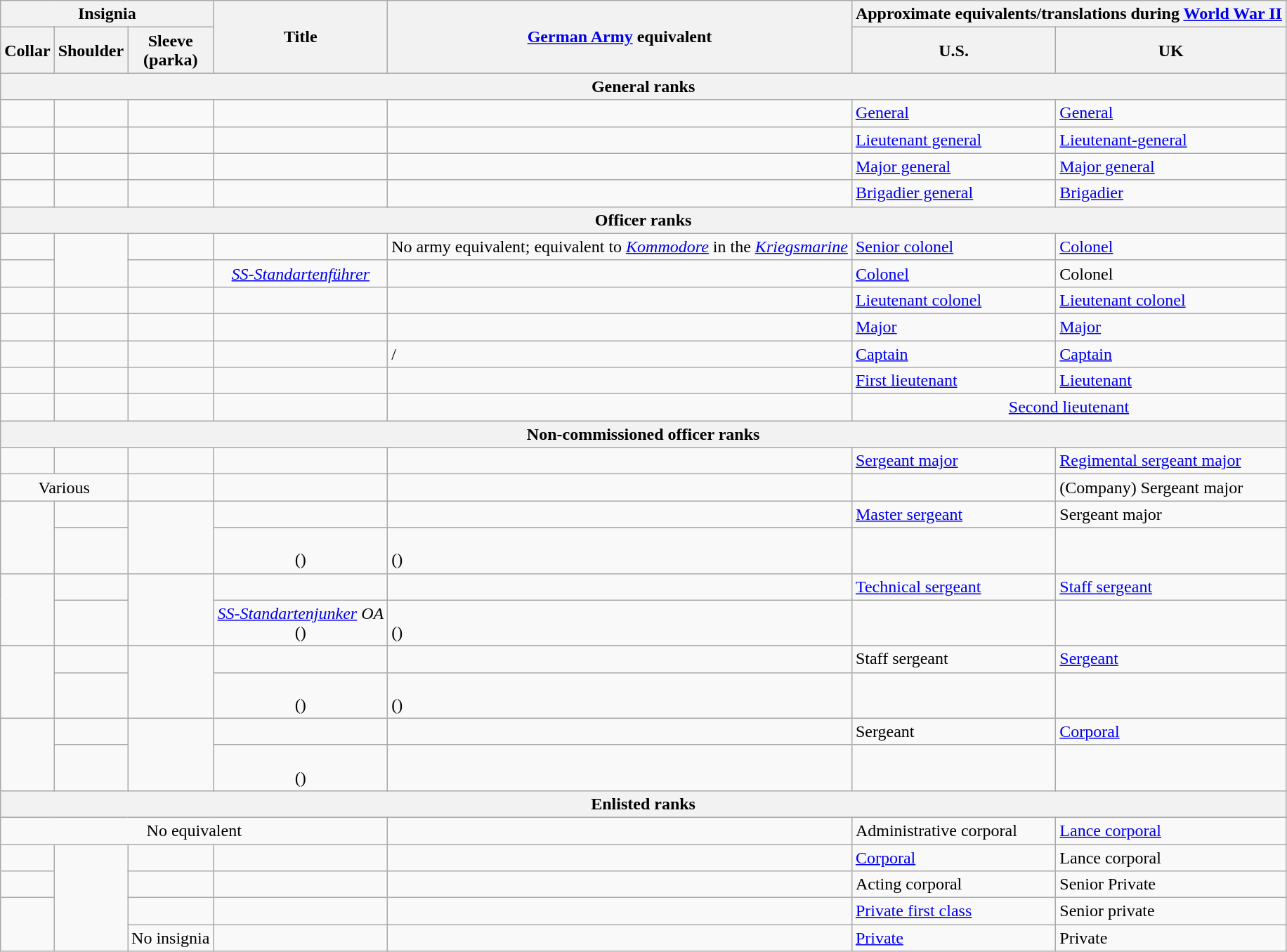<table class="wikitable">
<tr style="text-align:center;">
<th colspan=3>Insignia</th>
<th rowspan=2>Title<br></th>
<th rowspan=2><a href='#'>German Army</a> equivalent</th>
<th colspan=2>Approximate equivalents/translations during <a href='#'>World War II</a></th>
</tr>
<tr style="text-align:center;">
<th>Collar</th>
<th>Shoulder</th>
<th>Sleeve<br>(parka)</th>
<th>U.S.</th>
<th>UK</th>
</tr>
<tr align="center">
<th colspan="7">General ranks</th>
</tr>
<tr>
<td></td>
<td></td>
<td align="center"></td>
<td align="center"><br></td>
<td></td>
<td><a href='#'>General</a></td>
<td><a href='#'>General</a></td>
</tr>
<tr>
<td></td>
<td></td>
<td align="center"></td>
<td align="center"><br></td>
<td></td>
<td><a href='#'>Lieutenant general</a></td>
<td><a href='#'>Lieutenant-general</a></td>
</tr>
<tr>
<td></td>
<td></td>
<td align="center"></td>
<td align="center"><br></td>
<td></td>
<td><a href='#'>Major general</a></td>
<td><a href='#'>Major general</a></td>
</tr>
<tr>
<td></td>
<td></td>
<td align="center"></td>
<td align="center"><br></td>
<td></td>
<td><a href='#'>Brigadier general</a></td>
<td><a href='#'>Brigadier</a></td>
</tr>
<tr style="text-align:center;">
<th colspan="7">Officer ranks</th>
</tr>
<tr>
<td></td>
<td rowspan=2></td>
<td align="center"></td>
<td align="center"><br></td>
<td align="center">No army equivalent; equivalent to <em><a href='#'>Kommodore</a></em> in the <em><a href='#'>Kriegsmarine</a></em></td>
<td><a href='#'>Senior colonel</a></td>
<td><a href='#'>Colonel</a></td>
</tr>
<tr>
<td></td>
<td align="center"></td>
<td align="center"><em><a href='#'>SS-Standartenführer</a></em><br></td>
<td></td>
<td><a href='#'>Colonel</a></td>
<td>Colonel</td>
</tr>
<tr>
<td></td>
<td></td>
<td align="center"></td>
<td align="center"><br></td>
<td></td>
<td><a href='#'>Lieutenant colonel</a></td>
<td><a href='#'>Lieutenant colonel</a></td>
</tr>
<tr>
<td></td>
<td></td>
<td align="center"></td>
<td align="center"><br></td>
<td></td>
<td><a href='#'>Major</a></td>
<td><a href='#'>Major</a></td>
</tr>
<tr>
<td></td>
<td></td>
<td align="center"></td>
<td align="center"><br></td>
<td>/</td>
<td><a href='#'>Captain</a></td>
<td><a href='#'>Captain</a></td>
</tr>
<tr>
<td></td>
<td></td>
<td align="center"></td>
<td align="center"><br></td>
<td></td>
<td><a href='#'>First lieutenant</a></td>
<td><a href='#'>Lieutenant</a></td>
</tr>
<tr>
<td></td>
<td></td>
<td align="center"></td>
<td align="center"><br></td>
<td></td>
<td colspan=2 align=center><a href='#'>Second lieutenant</a></td>
</tr>
<tr style="text-align:center;">
<th colspan="7">Non-commissioned officer ranks</th>
</tr>
<tr>
<td></td>
<td></td>
<td align="center"></td>
<td align="center"><br></td>
<td></td>
<td><a href='#'>Sergeant major</a></td>
<td><a href='#'>Regimental sergeant major</a></td>
</tr>
<tr>
<td align="center" colspan="2">Various<br></td>
<td align="center"></td>
<td align="center"><br></td>
<td><br></td>
<td></td>
<td>(Company) Sergeant major</td>
</tr>
<tr>
<td rowspan=2></td>
<td></td>
<td align="center" rowspan=2></td>
<td align="center"><br></td>
<td></td>
<td><a href='#'>Master sergeant</a></td>
<td>Sergeant major</td>
</tr>
<tr>
<td></td>
<td align="center"><br>()</td>
<td><br>()</td>
<td></td>
<td></td>
</tr>
<tr>
<td rowspan=2></td>
<td></td>
<td align="center" rowspan=2></td>
<td align="center"><br></td>
<td></td>
<td><a href='#'>Technical sergeant</a></td>
<td><a href='#'>Staff sergeant</a></td>
</tr>
<tr>
<td></td>
<td align="center"><em><a href='#'>SS-Standartenjunker</a> OA</em><br>()</td>
<td><br>()</td>
<td></td>
<td></td>
</tr>
<tr>
<td rowspan=2></td>
<td></td>
<td align="center" rowspan=2></td>
<td align="center"><br></td>
<td></td>
<td>Staff sergeant</td>
<td><a href='#'>Sergeant</a></td>
</tr>
<tr>
<td></td>
<td align="center"><br>()</td>
<td><br>()</td>
<td></td>
<td></td>
</tr>
<tr>
<td rowspan=2></td>
<td></td>
<td align="center" rowspan=2></td>
<td align="center"><br></td>
<td></td>
<td>Sergeant</td>
<td><a href='#'>Corporal</a></td>
</tr>
<tr>
<td></td>
<td align="center"><br>()</td>
<td><br></td>
<td></td>
<td></td>
</tr>
<tr style="text-align:center;">
<th colspan="7">Enlisted ranks</th>
</tr>
<tr>
<td colspan=4 align="center">No equivalent</td>
<td></td>
<td>Administrative corporal</td>
<td><a href='#'>Lance corporal</a></td>
</tr>
<tr>
<td align="center"></td>
<td rowspan=4 align="center"></td>
<td align="center"></td>
<td align="center"><br></td>
<td></td>
<td><a href='#'>Corporal</a></td>
<td>Lance corporal</td>
</tr>
<tr>
<td align="center"></td>
<td align="center"></td>
<td align="center"><br></td>
<td></td>
<td>Acting corporal</td>
<td>Senior Private</td>
</tr>
<tr>
<td rowspan=2></td>
<td align="center"></td>
<td align="center"><br></td>
<td></td>
<td><a href='#'>Private first class</a></td>
<td>Senior private</td>
</tr>
<tr>
<td>No insignia</td>
<td align="center"><br></td>
<td></td>
<td><a href='#'>Private</a></td>
<td>Private</td>
</tr>
</table>
